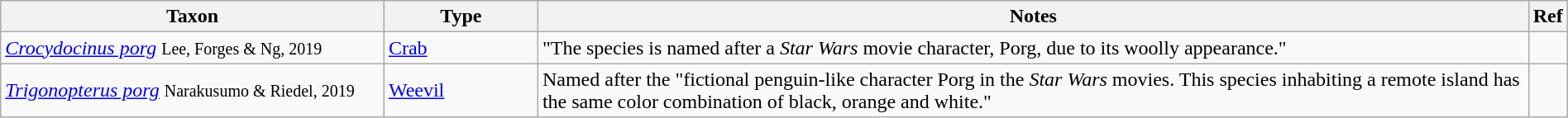<table class="wikitable sortable" width="100%">
<tr>
<th style="width:25%;">Taxon</th>
<th style="width:10%;">Type</th>
<th style="width:65%;">Notes</th>
<th class="unsortable">Ref</th>
</tr>
<tr>
<td><em><a href='#'>Crocydocinus porg</a></em> <small>Lee, Forges & Ng, 2019</small></td>
<td><a href='#'>Crab</a></td>
<td>"The species is named after a <em>Star Wars</em> movie character, Porg, due to its woolly appearance."</td>
<td></td>
</tr>
<tr>
<td><em><a href='#'>Trigonopterus porg</a></em> <small>Narakusumo & Riedel, 2019</small></td>
<td><a href='#'>Weevil</a></td>
<td>Named after the "fictional penguin-like character Porg in the <em>Star Wars</em> movies. This species inhabiting a remote island has the same color combination of black, orange and white."</td>
<td></td>
</tr>
</table>
